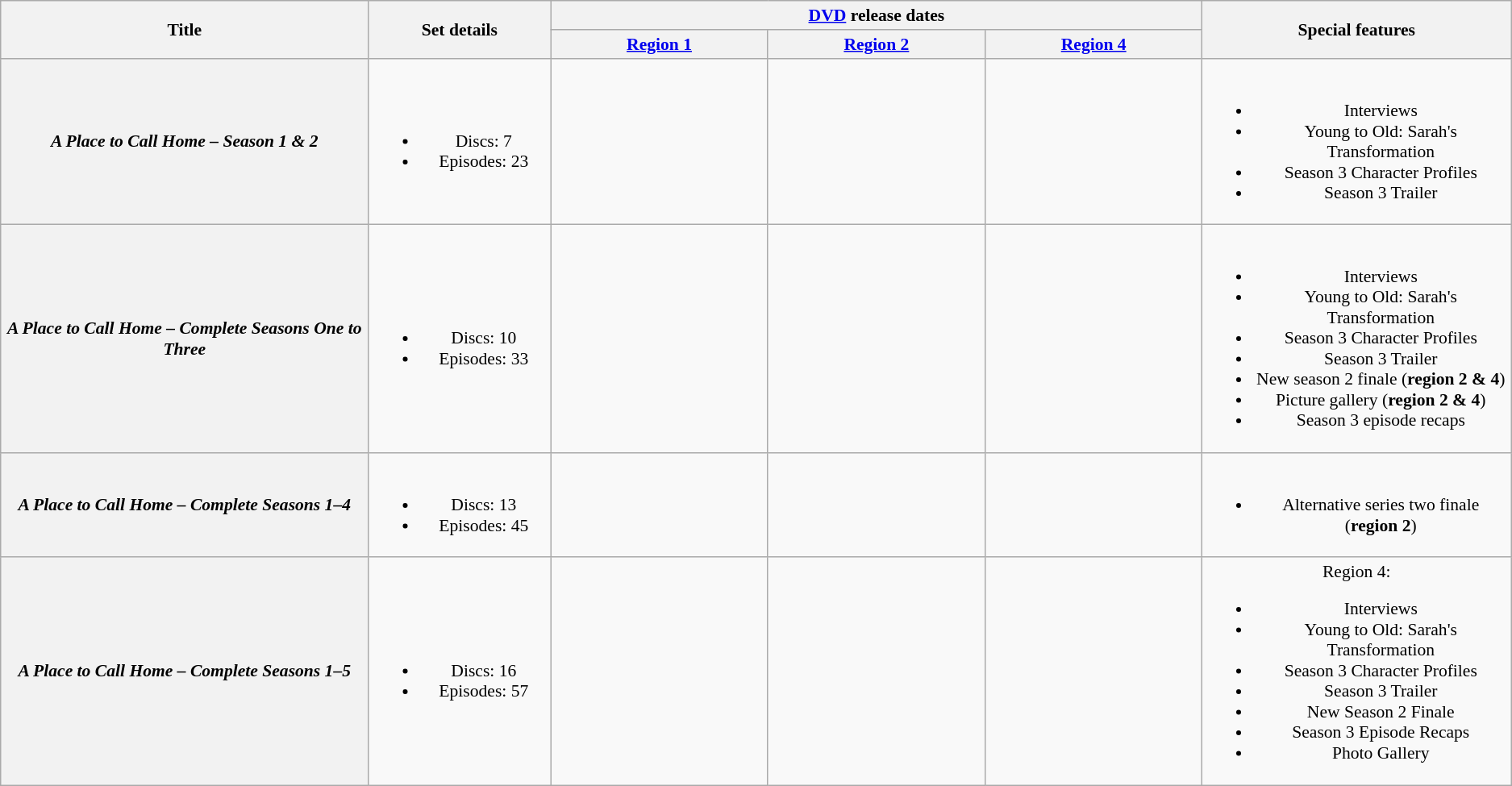<table class="wikitable plainrowheaders" style="font-size:90%; text-align: center">
<tr>
<th scope="col" rowspan="2">Title</th>
<th scope="col" rowspan="2" style="width: 10em;">Set details</th>
<th scope="col" colspan="3"><a href='#'>DVD</a> release dates</th>
<th scope="col" rowspan="2">Special features</th>
</tr>
<tr>
<th scope="col" style="width: 12em; font-size: 100%;"><a href='#'>Region 1</a></th>
<th scope="col" style="width: 12em; font-size: 100%;"><a href='#'>Region 2</a></th>
<th scope="col" style="width: 12em; font-size: 100%;"><a href='#'>Region 4</a></th>
</tr>
<tr>
<th scope="row" color:#fff;"><em>A Place to Call Home – Season 1 & 2</em></th>
<td><br><ul><li>Discs: 7</li><li>Episodes: 23</li></ul></td>
<td></td>
<td></td>
<td></td>
<td><br><ul><li>Interviews</li><li>Young to Old: Sarah's Transformation</li><li>Season 3 Character Profiles</li><li>Season 3 Trailer</li></ul></td>
</tr>
<tr>
<th scope="row" color:#fff;"><em>A Place to Call Home – Complete Seasons One to Three</em></th>
<td><br><ul><li>Discs: 10</li><li>Episodes: 33</li></ul></td>
<td></td>
<td></td>
<td></td>
<td><br><ul><li>Interviews</li><li>Young to Old: Sarah's Transformation</li><li>Season 3 Character Profiles</li><li>Season 3 Trailer</li><li>New season 2 finale (<strong>region 2 & 4</strong>)</li><li>Picture gallery (<strong>region 2 & 4</strong>)</li><li>Season 3 episode recaps</li></ul></td>
</tr>
<tr>
<th scope="row" color:#fff;"><em>A Place to Call Home – Complete Seasons 1–4</em></th>
<td><br><ul><li>Discs: 13</li><li>Episodes: 45</li></ul></td>
<td></td>
<td></td>
<td></td>
<td><br><ul><li>Alternative series two finale (<strong>region 2</strong>)</li></ul></td>
</tr>
<tr>
<th scope="row" color:#fff;"><em>A Place to Call Home – Complete Seasons 1–5</em></th>
<td><br><ul><li>Discs: 16</li><li>Episodes: 57</li></ul></td>
<td></td>
<td></td>
<td></td>
<td>Region 4:<br><ul><li>Interviews</li><li>Young to Old: Sarah's Transformation</li><li>Season 3 Character Profiles</li><li>Season 3 Trailer</li><li>New Season 2 Finale</li><li>Season 3 Episode Recaps</li><li>Photo Gallery</li></ul></td>
</tr>
</table>
